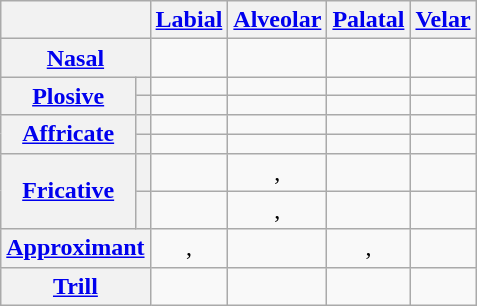<table class="wikitable" style=text-align:center>
<tr>
<th colspan="2"></th>
<th><a href='#'>Labial</a></th>
<th><a href='#'>Alveolar</a></th>
<th><a href='#'>Palatal</a></th>
<th><a href='#'>Velar</a></th>
</tr>
<tr>
<th colspan="2"><a href='#'>Nasal</a></th>
<td></td>
<td></td>
<td></td>
<td></td>
</tr>
<tr>
<th rowspan="2"><a href='#'>Plosive</a></th>
<th></th>
<td></td>
<td></td>
<td></td>
<td></td>
</tr>
<tr>
<th></th>
<td></td>
<td></td>
<td></td>
<td></td>
</tr>
<tr>
<th rowspan="2"><a href='#'>Affricate</a></th>
<th></th>
<td></td>
<td></td>
<td></td>
<td></td>
</tr>
<tr>
<th></th>
<td></td>
<td></td>
<td></td>
<td></td>
</tr>
<tr>
<th rowspan="2"><a href='#'>Fricative</a></th>
<th></th>
<td></td>
<td>, </td>
<td></td>
<td></td>
</tr>
<tr>
<th></th>
<td></td>
<td>, </td>
<td></td>
<td></td>
</tr>
<tr>
<th colspan="2"><a href='#'>Approximant</a></th>
<td>, </td>
<td></td>
<td>, </td>
<td></td>
</tr>
<tr>
<th colspan="2"><a href='#'>Trill</a></th>
<td></td>
<td></td>
<td></td>
<td></td>
</tr>
</table>
